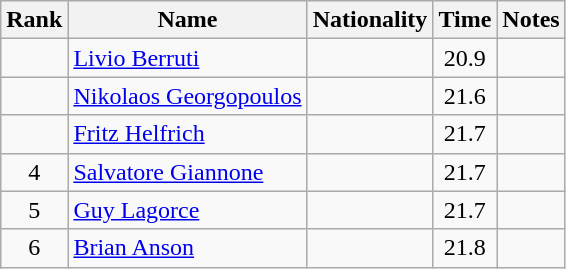<table class="wikitable sortable" style="text-align:center">
<tr>
<th>Rank</th>
<th>Name</th>
<th>Nationality</th>
<th>Time</th>
<th>Notes</th>
</tr>
<tr>
<td></td>
<td align=left><a href='#'>Livio Berruti</a></td>
<td align=left></td>
<td>20.9</td>
<td></td>
</tr>
<tr>
<td></td>
<td align=left><a href='#'>Nikolaos Georgopoulos</a></td>
<td align=left></td>
<td>21.6</td>
<td></td>
</tr>
<tr>
<td></td>
<td align=left><a href='#'>Fritz Helfrich</a></td>
<td align=left></td>
<td>21.7</td>
<td></td>
</tr>
<tr>
<td>4</td>
<td align=left><a href='#'>Salvatore Giannone</a></td>
<td align=left></td>
<td>21.7</td>
<td></td>
</tr>
<tr>
<td>5</td>
<td align=left><a href='#'>Guy Lagorce</a></td>
<td align=left></td>
<td>21.7</td>
<td></td>
</tr>
<tr>
<td>6</td>
<td align=left><a href='#'>Brian Anson</a></td>
<td align=left></td>
<td>21.8</td>
<td></td>
</tr>
</table>
